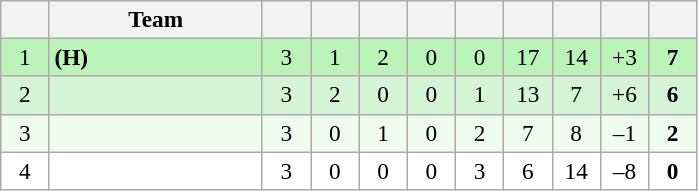<table class="wikitable" style="text-align: center; font-size: 97%;">
<tr>
<th width="25"></th>
<th width="135">Team</th>
<th width="25"></th>
<th width="25"></th>
<th width="25"></th>
<th width="25"></th>
<th width="25"></th>
<th width="25"></th>
<th width="25"></th>
<th width="25"></th>
<th width="25"></th>
</tr>
<tr style="background-color: #bbf3bb;">
<td>1</td>
<td align=left> <strong>(H)</strong></td>
<td>3</td>
<td>1</td>
<td>2</td>
<td>0</td>
<td>0</td>
<td>17</td>
<td>14</td>
<td>+3</td>
<td><strong>7</strong></td>
</tr>
<tr style="background-color: #d5f4d5;">
<td>2</td>
<td align=left></td>
<td>3</td>
<td>2</td>
<td>0</td>
<td>0</td>
<td>1</td>
<td>13</td>
<td>7</td>
<td>+6</td>
<td><strong>6</strong></td>
</tr>
<tr style="background-color: #edfced;">
<td>3</td>
<td align=left></td>
<td>3</td>
<td>0</td>
<td>1</td>
<td>0</td>
<td>2</td>
<td>7</td>
<td>8</td>
<td>–1</td>
<td><strong>2</strong></td>
</tr>
<tr style="background-color: #fefffe;">
<td>4</td>
<td align=left></td>
<td>3</td>
<td>0</td>
<td>0</td>
<td>0</td>
<td>3</td>
<td>6</td>
<td>14</td>
<td>–8</td>
<td><strong>0</strong></td>
</tr>
</table>
